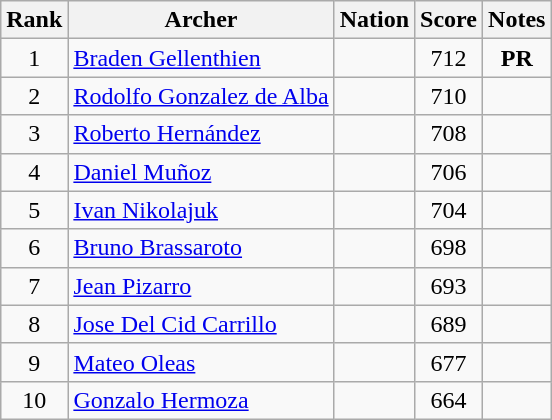<table class="wikitable sortable" style="text-align:center">
<tr>
<th>Rank</th>
<th>Archer</th>
<th>Nation</th>
<th>Score</th>
<th>Notes</th>
</tr>
<tr>
<td>1</td>
<td align=left><a href='#'>Braden Gellenthien</a></td>
<td align=left></td>
<td>712</td>
<td><strong>PR</strong></td>
</tr>
<tr>
<td>2</td>
<td align=left><a href='#'>Rodolfo Gonzalez de Alba</a></td>
<td align=left></td>
<td>710</td>
<td></td>
</tr>
<tr>
<td>3</td>
<td align=left><a href='#'>Roberto Hernández</a></td>
<td align=left></td>
<td>708</td>
<td></td>
</tr>
<tr>
<td>4</td>
<td align=left><a href='#'>Daniel Muñoz</a></td>
<td align=left></td>
<td>706</td>
<td></td>
</tr>
<tr>
<td>5</td>
<td align=left><a href='#'>Ivan Nikolajuk</a></td>
<td align=left></td>
<td>704</td>
<td></td>
</tr>
<tr>
<td>6</td>
<td align=left><a href='#'>Bruno Brassaroto</a></td>
<td align=left></td>
<td>698</td>
<td></td>
</tr>
<tr>
<td>7</td>
<td align=left><a href='#'>Jean Pizarro</a></td>
<td align=left></td>
<td>693</td>
<td></td>
</tr>
<tr>
<td>8</td>
<td align=left><a href='#'>Jose Del Cid Carrillo</a></td>
<td align=left></td>
<td>689</td>
<td></td>
</tr>
<tr>
<td>9</td>
<td align=left><a href='#'>Mateo Oleas</a></td>
<td align=left></td>
<td>677</td>
<td></td>
</tr>
<tr>
<td>10</td>
<td align=left><a href='#'>Gonzalo Hermoza</a></td>
<td align=left></td>
<td>664</td>
<td></td>
</tr>
</table>
